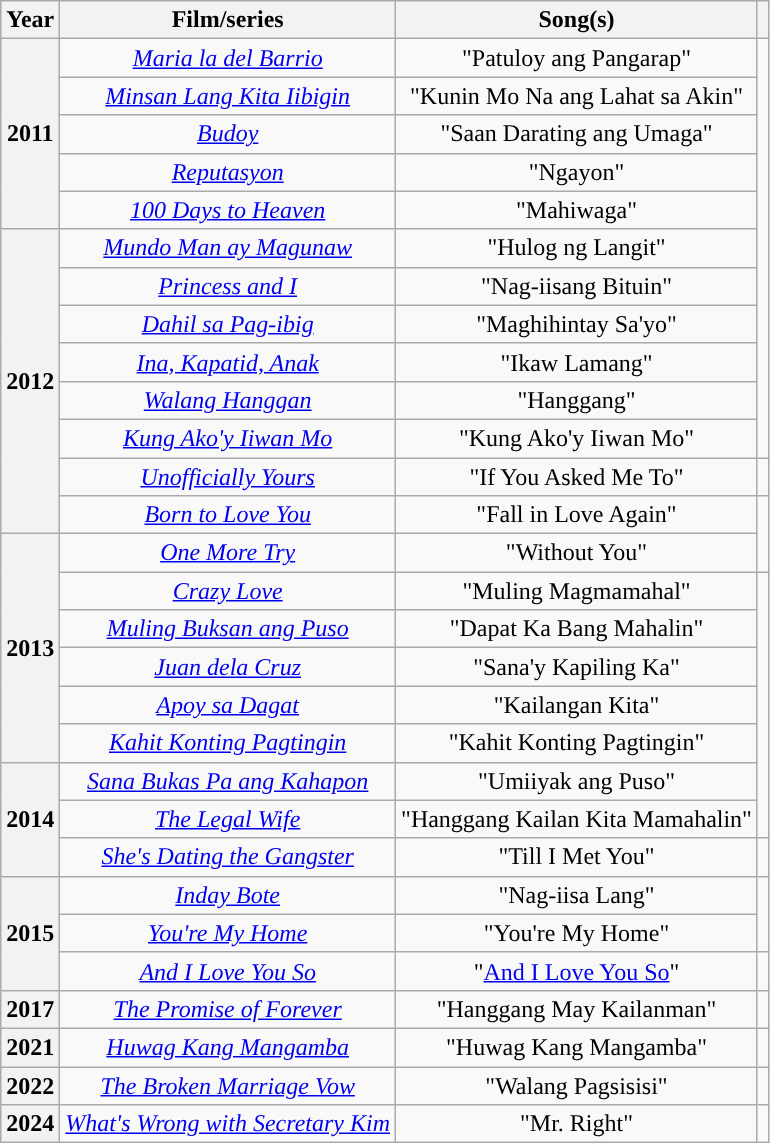<table class="wikitable plainrowheaders" style="text-align:center;">
<tr>
<th scope="col">Year</th>
<th scope="col">Film/series</th>
<th scope="col">Song(s)</th>
<th scope="col"></th>
</tr>
<tr>
<th scope=row rowspan="5">2011</th>
<td><em><a href='#'>Maria la del Barrio</a></em></td>
<td>"Patuloy ang Pangarap"</td>
<td rowspan="11"></td>
</tr>
<tr>
<td><em><a href='#'>Minsan Lang Kita Iibigin</a></em></td>
<td>"Kunin Mo Na ang Lahat sa Akin"</td>
</tr>
<tr>
<td><em><a href='#'>Budoy</a></em></td>
<td>"Saan Darating ang Umaga"</td>
</tr>
<tr>
<td><em><a href='#'>Reputasyon</a></em></td>
<td>"Ngayon"</td>
</tr>
<tr>
<td><em><a href='#'>100 Days to Heaven</a></em></td>
<td>"Mahiwaga"</td>
</tr>
<tr>
<th scope=row rowspan="8">2012</th>
<td><em><a href='#'>Mundo Man ay Magunaw</a></em></td>
<td>"Hulog ng Langit"</td>
</tr>
<tr>
<td><em><a href='#'>Princess and I</a></em></td>
<td>"Nag-iisang Bituin"</td>
</tr>
<tr>
<td><em><a href='#'>Dahil sa Pag-ibig</a></em></td>
<td>"Maghihintay Sa'yo"</td>
</tr>
<tr>
<td><em><a href='#'>Ina, Kapatid, Anak</a></em></td>
<td>"Ikaw Lamang"</td>
</tr>
<tr>
<td><em><a href='#'>Walang Hanggan</a></em></td>
<td>"Hanggang"</td>
</tr>
<tr>
<td><em><a href='#'>Kung Ako'y Iiwan Mo</a></em></td>
<td>"Kung Ako'y Iiwan Mo"</td>
</tr>
<tr>
<td><em><a href='#'>Unofficially Yours</a></em></td>
<td>"If You Asked Me To"</td>
<td></td>
</tr>
<tr>
<td><em><a href='#'>Born to Love You</a></em></td>
<td>"Fall in Love Again"</td>
<td rowspan="2"></td>
</tr>
<tr>
<th scope=row rowspan="6">2013</th>
<td><em><a href='#'>One More Try</a></em></td>
<td>"Without You"</td>
</tr>
<tr>
<td><em><a href='#'>Crazy Love</a></em></td>
<td>"Muling Magmamahal"</td>
<td rowspan="7"></td>
</tr>
<tr>
<td><em><a href='#'>Muling Buksan ang Puso</a></em></td>
<td>"Dapat Ka Bang Mahalin"</td>
</tr>
<tr>
<td><em><a href='#'>Juan dela Cruz</a></em></td>
<td>"Sana'y Kapiling Ka"</td>
</tr>
<tr>
<td><em><a href='#'>Apoy sa Dagat</a></em></td>
<td>"Kailangan Kita"</td>
</tr>
<tr>
<td><em><a href='#'>Kahit Konting Pagtingin</a></em></td>
<td>"Kahit Konting Pagtingin"</td>
</tr>
<tr>
<th scope=row rowspan="3">2014</th>
<td><em><a href='#'>Sana Bukas Pa ang Kahapon</a></em></td>
<td>"Umiiyak ang Puso"</td>
</tr>
<tr>
<td><em><a href='#'>The Legal Wife</a></em></td>
<td>"Hanggang Kailan Kita Mamahalin"</td>
</tr>
<tr>
<td><em><a href='#'>She's Dating the Gangster</a></em></td>
<td>"Till I Met You"</td>
<td></td>
</tr>
<tr>
<th scope=row rowspan="3">2015</th>
<td><em><a href='#'>Inday Bote</a></em></td>
<td>"Nag-iisa Lang"</td>
<td rowspan="2"></td>
</tr>
<tr>
<td><em><a href='#'>You're My Home</a></em></td>
<td>"You're My Home"</td>
</tr>
<tr>
<td><em><a href='#'>And I Love You So</a></em></td>
<td>"<a href='#'>And I Love You So</a>"</td>
<td></td>
</tr>
<tr>
<th scope=row>2017</th>
<td><em><a href='#'>The Promise of Forever</a></em></td>
<td>"Hanggang May Kailanman"</td>
<td></td>
</tr>
<tr>
<th scope=row>2021</th>
<td><em><a href='#'>Huwag Kang Mangamba</a></em></td>
<td>"Huwag Kang Mangamba"</td>
<td></td>
</tr>
<tr>
<th scope=row>2022</th>
<td><em><a href='#'>The Broken Marriage Vow</a></em></td>
<td>"Walang Pagsisisi"</td>
<td></td>
</tr>
<tr>
<th scope=row>2024</th>
<td><em><a href='#'>What's Wrong with Secretary Kim</a></em></td>
<td>"Mr. Right"</td>
<td></td>
</tr>
</table>
